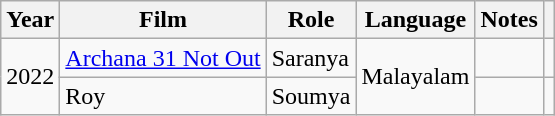<table class="wikitable sortable">
<tr>
<th scope="col">Year</th>
<th scope="col">Film</th>
<th scope="col">Role</th>
<th scope="col">Language</th>
<th scope="col" class="unsortable">Notes</th>
<th scope="col" class="unsortable"></th>
</tr>
<tr>
<td rowspan=2>2022</td>
<td><a href='#'>Archana 31 Not Out</a></td>
<td>Saranya</td>
<td rowspan=2>Malayalam</td>
<td></td>
<td></td>
</tr>
<tr>
<td>Roy</td>
<td>Soumya</td>
<td></td>
<td></td>
</tr>
</table>
